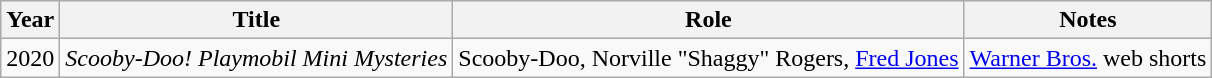<table class="wikitable">
<tr>
<th>Year</th>
<th>Title</th>
<th>Role</th>
<th>Notes</th>
</tr>
<tr>
<td>2020</td>
<td><em>Scooby-Doo! Playmobil Mini Mysteries</em></td>
<td>Scooby-Doo, Norville "Shaggy" Rogers, <a href='#'>Fred Jones</a></td>
<td><a href='#'>Warner Bros.</a> web shorts</td>
</tr>
</table>
